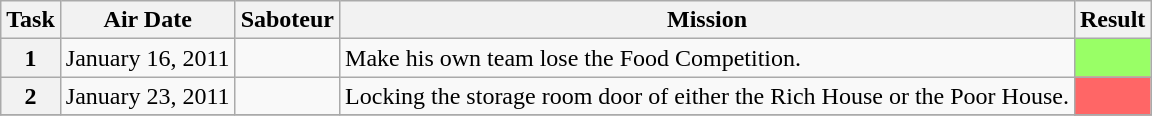<table class="wikitable">
<tr>
<th>Task</th>
<th>Air Date</th>
<th>Saboteur</th>
<th>Mission</th>
<th>Result</th>
</tr>
<tr>
<th>1</th>
<td>January 16, 2011</td>
<td></td>
<td>Make his own team lose the Food Competition.</td>
<td bgcolor=99FF66></td>
</tr>
<tr>
<th>2</th>
<td>January 23, 2011</td>
<td></td>
<td>Locking the storage room door of either the Rich House or the Poor House.</td>
<td bgcolor=FF6666></td>
</tr>
<tr>
</tr>
</table>
